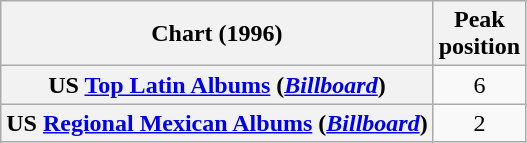<table class="wikitable sortable plainrowheaders">
<tr>
<th>Chart (1996)</th>
<th>Peak<br>position</th>
</tr>
<tr>
<th scope=row>US <a href='#'>Top Latin Albums</a> (<em><a href='#'>Billboard</a></em>)</th>
<td style="text-align:center;">6</td>
</tr>
<tr>
<th scope=row>US <a href='#'>Regional Mexican Albums</a> (<em><a href='#'>Billboard</a></em>)</th>
<td style="text-align:center;">2</td>
</tr>
</table>
